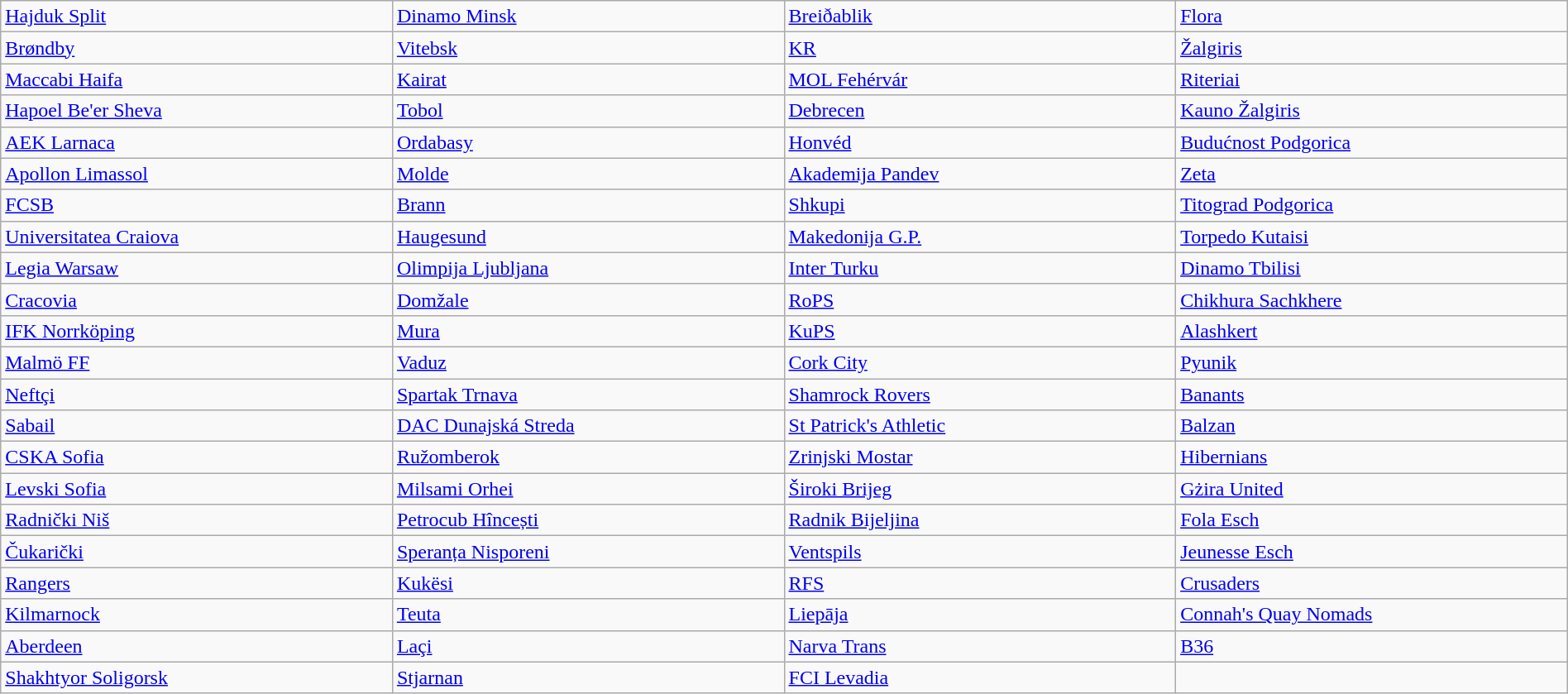<table class="wikitable" style="table-layout:fixed;width:100%;">
<tr>
<td width=25%> <a href='#'>Hajduk Split</a> </td>
<td width=25%> <a href='#'>Dinamo Minsk</a> </td>
<td width=25%> <a href='#'>Breiðablik</a> </td>
<td width=25%> <a href='#'>Flora</a> </td>
</tr>
<tr>
<td> <a href='#'>Brøndby</a> </td>
<td> <a href='#'>Vitebsk</a> </td>
<td> <a href='#'>KR</a> </td>
<td> <a href='#'>Žalgiris</a> </td>
</tr>
<tr>
<td> <a href='#'>Maccabi Haifa</a> </td>
<td> <a href='#'>Kairat</a> </td>
<td> <a href='#'>MOL Fehérvár</a> </td>
<td> <a href='#'>Riteriai</a> </td>
</tr>
<tr>
<td> <a href='#'>Hapoel Be'er Sheva</a> </td>
<td> <a href='#'>Tobol</a> </td>
<td> <a href='#'>Debrecen</a> </td>
<td> <a href='#'>Kauno Žalgiris</a> </td>
</tr>
<tr>
<td> <a href='#'>AEK Larnaca</a> </td>
<td> <a href='#'>Ordabasy</a> </td>
<td> <a href='#'>Honvéd</a> </td>
<td> <a href='#'>Budućnost Podgorica</a> </td>
</tr>
<tr>
<td> <a href='#'>Apollon Limassol</a> </td>
<td> <a href='#'>Molde</a> </td>
<td> <a href='#'>Akademija Pandev</a> </td>
<td> <a href='#'>Zeta</a> </td>
</tr>
<tr>
<td> <a href='#'>FCSB</a> </td>
<td> <a href='#'>Brann</a> </td>
<td> <a href='#'>Shkupi</a> </td>
<td> <a href='#'>Titograd Podgorica</a> </td>
</tr>
<tr>
<td> <a href='#'>Universitatea Craiova</a> </td>
<td> <a href='#'>Haugesund</a> </td>
<td> <a href='#'>Makedonija G.P.</a> </td>
<td> <a href='#'>Torpedo Kutaisi</a> </td>
</tr>
<tr>
<td> <a href='#'>Legia Warsaw</a> </td>
<td> <a href='#'>Olimpija Ljubljana</a> </td>
<td> <a href='#'>Inter Turku</a> </td>
<td> <a href='#'>Dinamo Tbilisi</a> </td>
</tr>
<tr>
<td> <a href='#'>Cracovia</a> </td>
<td> <a href='#'>Domžale</a> </td>
<td> <a href='#'>RoPS</a> </td>
<td> <a href='#'>Chikhura Sachkhere</a> </td>
</tr>
<tr>
<td> <a href='#'>IFK Norrköping</a> </td>
<td> <a href='#'>Mura</a> </td>
<td> <a href='#'>KuPS</a> </td>
<td> <a href='#'>Alashkert</a> </td>
</tr>
<tr>
<td> <a href='#'>Malmö FF</a> </td>
<td> <a href='#'>Vaduz</a> </td>
<td> <a href='#'>Cork City</a> </td>
<td> <a href='#'>Pyunik</a> </td>
</tr>
<tr>
<td> <a href='#'>Neftçi</a> </td>
<td> <a href='#'>Spartak Trnava</a> </td>
<td> <a href='#'>Shamrock Rovers</a> </td>
<td> <a href='#'>Banants</a> </td>
</tr>
<tr>
<td> <a href='#'>Sabail</a> </td>
<td> <a href='#'>DAC Dunajská Streda</a> </td>
<td> <a href='#'>St Patrick's Athletic</a> </td>
<td> <a href='#'>Balzan</a> </td>
</tr>
<tr>
<td> <a href='#'>CSKA Sofia</a> </td>
<td> <a href='#'>Ružomberok</a> </td>
<td> <a href='#'>Zrinjski Mostar</a> </td>
<td> <a href='#'>Hibernians</a> </td>
</tr>
<tr>
<td> <a href='#'>Levski Sofia</a> </td>
<td> <a href='#'>Milsami Orhei</a> </td>
<td> <a href='#'>Široki Brijeg</a> </td>
<td> <a href='#'>Gżira United</a> </td>
</tr>
<tr>
<td> <a href='#'>Radnički Niš</a> </td>
<td> <a href='#'>Petrocub Hîncești</a> </td>
<td> <a href='#'>Radnik Bijeljina</a> </td>
<td> <a href='#'>Fola Esch</a> </td>
</tr>
<tr>
<td> <a href='#'>Čukarički</a> </td>
<td> <a href='#'>Speranța Nisporeni</a> </td>
<td> <a href='#'>Ventspils</a> </td>
<td> <a href='#'>Jeunesse Esch</a> </td>
</tr>
<tr>
<td> <a href='#'>Rangers</a> </td>
<td> <a href='#'>Kukësi</a> </td>
<td> <a href='#'>RFS</a> </td>
<td> <a href='#'>Crusaders</a> </td>
</tr>
<tr>
<td> <a href='#'>Kilmarnock</a> </td>
<td> <a href='#'>Teuta</a> </td>
<td> <a href='#'>Liepāja</a> </td>
<td> <a href='#'>Connah's Quay Nomads</a> </td>
</tr>
<tr>
<td> <a href='#'>Aberdeen</a> </td>
<td> <a href='#'>Laçi</a> </td>
<td> <a href='#'>Narva Trans</a> </td>
<td> <a href='#'>B36</a> </td>
</tr>
<tr>
<td> <a href='#'>Shakhtyor Soligorsk</a> </td>
<td> <a href='#'>Stjarnan</a> </td>
<td> <a href='#'>FCI Levadia</a> </td>
<td></td>
</tr>
</table>
